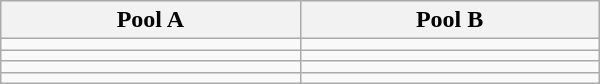<table class="wikitable" width=400>
<tr>
<th width=50%>Pool A</th>
<th width=50%>Pool B</th>
</tr>
<tr>
<td></td>
<td></td>
</tr>
<tr>
<td></td>
<td></td>
</tr>
<tr>
<td></td>
<td></td>
</tr>
<tr>
<td></td>
</tr>
</table>
